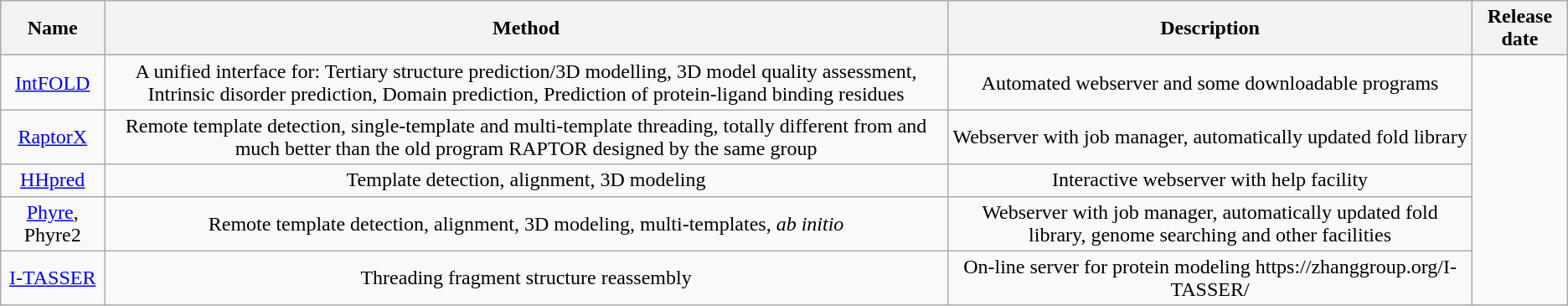<table class="wikitable" style="text-align: center">
<tr>
<th>Name</th>
<th>Method</th>
<th>Description</th>
<th>Release date</th>
</tr>
<tr>
<td><a href='#'>IntFOLD</a></td>
<td>A unified interface for: Tertiary structure prediction/3D modelling, 3D model quality assessment, Intrinsic disorder prediction, Domain prediction, Prediction of protein-ligand binding residues</td>
<td>Automated webserver and some downloadable programs</td>
</tr>
<tr>
<td><a href='#'>RaptorX</a></td>
<td>Remote template detection, single-template and multi-template threading, totally different from and much better than the old program RAPTOR designed by the same group</td>
<td>Webserver with job manager, automatically updated fold library</td>
</tr>
<tr>
<td><a href='#'>HHpred</a></td>
<td>Template detection, alignment, 3D modeling</td>
<td>Interactive webserver with help facility</td>
</tr>
<tr>
<td><a href='#'>Phyre</a>, Phyre2</td>
<td>Remote template detection, alignment, 3D modeling, multi-templates, <em>ab initio</em></td>
<td>Webserver with job manager, automatically updated fold library, genome searching and other facilities</td>
</tr>
<tr>
<td><a href='#'>I-TASSER</a></td>
<td>Threading fragment structure reassembly</td>
<td>On-line server for protein modeling https://zhanggroup.org/I-TASSER/</td>
</tr>
</table>
